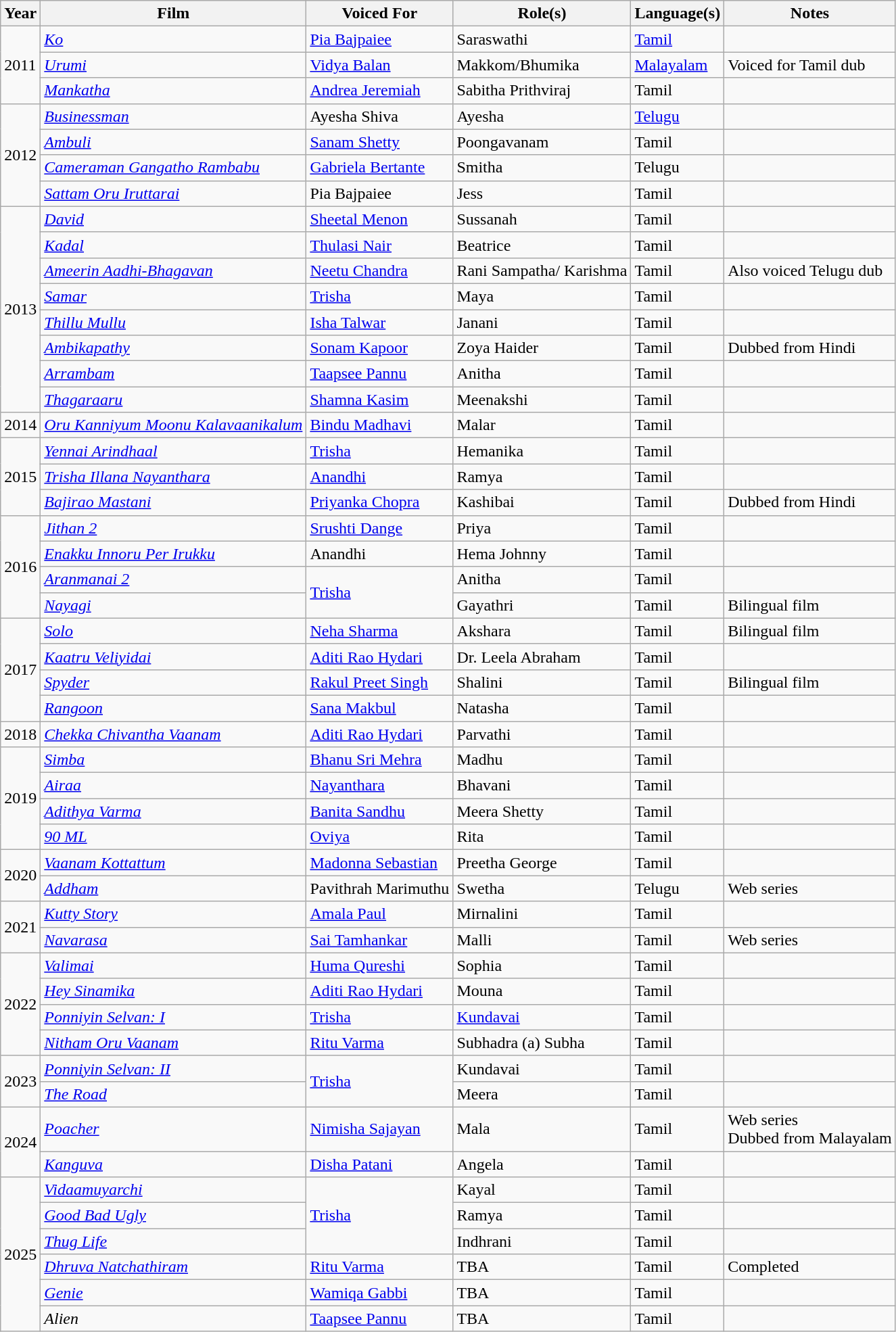<table class="wikitable sortable">
<tr>
<th scope="col">Year</th>
<th scope="col">Film</th>
<th scope="col">Voiced For</th>
<th scope="col">Role(s)</th>
<th scope="col">Language(s)</th>
<th class="unsortable" scope="col">Notes</th>
</tr>
<tr>
<td rowspan="3">2011</td>
<td><em><a href='#'>Ko</a></em></td>
<td><a href='#'>Pia Bajpaiee</a></td>
<td>Saraswathi</td>
<td><a href='#'>Tamil</a></td>
<td></td>
</tr>
<tr>
<td><em><a href='#'>Urumi</a></em></td>
<td><a href='#'>Vidya Balan</a></td>
<td>Makkom/Bhumika</td>
<td><a href='#'>Malayalam</a></td>
<td>Voiced for Tamil dub</td>
</tr>
<tr>
<td><em><a href='#'>Mankatha</a></em></td>
<td><a href='#'>Andrea Jeremiah</a></td>
<td>Sabitha Prithviraj</td>
<td>Tamil</td>
<td></td>
</tr>
<tr>
<td rowspan="4">2012</td>
<td><em><a href='#'>Businessman</a></em></td>
<td>Ayesha Shiva</td>
<td>Ayesha</td>
<td><a href='#'>Telugu</a></td>
<td></td>
</tr>
<tr>
<td><em><a href='#'>Ambuli</a></em></td>
<td><a href='#'>Sanam Shetty</a></td>
<td>Poongavanam</td>
<td>Tamil</td>
<td></td>
</tr>
<tr>
<td><em><a href='#'>Cameraman Gangatho Rambabu</a></em></td>
<td><a href='#'>Gabriela Bertante</a></td>
<td>Smitha</td>
<td>Telugu</td>
<td></td>
</tr>
<tr>
<td><em><a href='#'>Sattam Oru Iruttarai</a></em></td>
<td>Pia Bajpaiee</td>
<td>Jess</td>
<td>Tamil</td>
<td></td>
</tr>
<tr>
<td rowspan="8">2013</td>
<td><em><a href='#'>David</a></em></td>
<td><a href='#'>Sheetal Menon</a></td>
<td>Sussanah</td>
<td>Tamil</td>
<td></td>
</tr>
<tr>
<td><em><a href='#'>Kadal</a></em></td>
<td><a href='#'>Thulasi Nair</a></td>
<td>Beatrice</td>
<td>Tamil</td>
<td></td>
</tr>
<tr>
<td><em><a href='#'>Ameerin Aadhi-Bhagavan</a></em></td>
<td><a href='#'>Neetu Chandra</a></td>
<td>Rani Sampatha/ Karishma</td>
<td>Tamil</td>
<td>Also voiced Telugu dub</td>
</tr>
<tr>
<td><em><a href='#'>Samar</a></em></td>
<td><a href='#'>Trisha</a></td>
<td>Maya</td>
<td>Tamil</td>
<td></td>
</tr>
<tr>
<td><em><a href='#'>Thillu Mullu</a></em></td>
<td><a href='#'>Isha Talwar</a></td>
<td>Janani</td>
<td>Tamil</td>
<td></td>
</tr>
<tr>
<td><em><a href='#'>Ambikapathy</a></em></td>
<td><a href='#'>Sonam Kapoor</a></td>
<td>Zoya Haider</td>
<td>Tamil</td>
<td>Dubbed from Hindi</td>
</tr>
<tr>
<td><em><a href='#'>Arrambam</a></em></td>
<td><a href='#'>Taapsee Pannu</a></td>
<td>Anitha</td>
<td>Tamil</td>
<td></td>
</tr>
<tr>
<td><em><a href='#'>Thagaraaru</a></em></td>
<td><a href='#'>Shamna Kasim</a></td>
<td>Meenakshi</td>
<td>Tamil</td>
<td></td>
</tr>
<tr>
<td>2014</td>
<td><em><a href='#'>Oru Kanniyum Moonu Kalavaanikalum</a></em></td>
<td><a href='#'>Bindu Madhavi</a></td>
<td>Malar</td>
<td>Tamil</td>
<td></td>
</tr>
<tr>
<td rowspan="3">2015</td>
<td><em><a href='#'>Yennai Arindhaal</a></em></td>
<td><a href='#'>Trisha</a></td>
<td>Hemanika</td>
<td>Tamil</td>
<td></td>
</tr>
<tr>
<td><em><a href='#'>Trisha Illana Nayanthara</a></em></td>
<td><a href='#'>Anandhi</a></td>
<td>Ramya</td>
<td>Tamil</td>
<td></td>
</tr>
<tr>
<td><em><a href='#'>Bajirao Mastani</a></em></td>
<td><a href='#'>Priyanka Chopra</a></td>
<td>Kashibai</td>
<td>Tamil</td>
<td>Dubbed from Hindi</td>
</tr>
<tr>
<td rowspan="4">2016</td>
<td><em><a href='#'>Jithan 2</a></em></td>
<td><a href='#'>Srushti Dange</a></td>
<td>Priya</td>
<td>Tamil</td>
<td></td>
</tr>
<tr>
<td><em><a href='#'>Enakku Innoru Per Irukku</a></em></td>
<td>Anandhi</td>
<td>Hema Johnny</td>
<td>Tamil</td>
<td></td>
</tr>
<tr>
<td><em><a href='#'>Aranmanai 2</a></em></td>
<td rowspan="2"><a href='#'>Trisha</a></td>
<td>Anitha</td>
<td>Tamil</td>
<td></td>
</tr>
<tr>
<td><em><a href='#'>Nayagi</a></em></td>
<td>Gayathri</td>
<td>Tamil</td>
<td>Bilingual film</td>
</tr>
<tr>
<td rowspan="4">2017</td>
<td><a href='#'><em>Solo</em></a></td>
<td><a href='#'>Neha Sharma</a></td>
<td>Akshara</td>
<td>Tamil</td>
<td>Bilingual film</td>
</tr>
<tr>
<td><em><a href='#'>Kaatru Veliyidai</a></em></td>
<td><a href='#'>Aditi Rao Hydari</a></td>
<td>Dr. Leela Abraham</td>
<td>Tamil</td>
<td></td>
</tr>
<tr>
<td><em><a href='#'>Spyder</a></em></td>
<td><a href='#'>Rakul Preet Singh</a></td>
<td>Shalini</td>
<td>Tamil</td>
<td>Bilingual film</td>
</tr>
<tr>
<td><a href='#'><em>Rangoon</em></a></td>
<td><a href='#'>Sana Makbul</a></td>
<td>Natasha</td>
<td>Tamil</td>
<td></td>
</tr>
<tr>
<td>2018</td>
<td><em><a href='#'>Chekka Chivantha Vaanam</a></em></td>
<td><a href='#'>Aditi Rao Hydari</a></td>
<td>Parvathi</td>
<td>Tamil</td>
<td></td>
</tr>
<tr>
<td rowspan="4">2019</td>
<td><a href='#'><em>Simba</em></a></td>
<td><a href='#'>Bhanu Sri Mehra</a></td>
<td>Madhu</td>
<td>Tamil</td>
<td></td>
</tr>
<tr>
<td><em><a href='#'>Airaa</a></em></td>
<td><a href='#'>Nayanthara</a></td>
<td>Bhavani</td>
<td>Tamil</td>
<td></td>
</tr>
<tr>
<td><em><a href='#'>Adithya Varma</a></em></td>
<td><a href='#'>Banita Sandhu</a></td>
<td>Meera Shetty</td>
<td>Tamil</td>
<td></td>
</tr>
<tr>
<td><a href='#'><em>90 ML</em></a></td>
<td><a href='#'>Oviya</a></td>
<td>Rita</td>
<td>Tamil</td>
<td></td>
</tr>
<tr>
<td rowspan="2">2020</td>
<td><em><a href='#'>Vaanam Kottattum</a></em></td>
<td><a href='#'>Madonna Sebastian</a></td>
<td>Preetha George</td>
<td>Tamil</td>
<td></td>
</tr>
<tr>
<td><em><a href='#'>Addham</a></em></td>
<td>Pavithrah Marimuthu</td>
<td>Swetha</td>
<td>Telugu</td>
<td>Web series</td>
</tr>
<tr>
<td rowspan="2">2021</td>
<td><em><a href='#'>Kutty Story</a></em></td>
<td><a href='#'>Amala Paul</a></td>
<td>Mirnalini</td>
<td>Tamil</td>
<td></td>
</tr>
<tr>
<td><a href='#'><em>Navarasa</em></a></td>
<td><a href='#'>Sai Tamhankar</a></td>
<td>Malli</td>
<td>Tamil</td>
<td>Web series</td>
</tr>
<tr>
<td rowspan="4">2022</td>
<td><em><a href='#'>Valimai</a></em></td>
<td><a href='#'>Huma Qureshi</a></td>
<td>Sophia</td>
<td>Tamil</td>
<td></td>
</tr>
<tr>
<td><em><a href='#'>Hey Sinamika</a></em></td>
<td><a href='#'>Aditi Rao Hydari</a></td>
<td>Mouna</td>
<td>Tamil</td>
<td></td>
</tr>
<tr>
<td><em><a href='#'>Ponniyin Selvan: I</a></em></td>
<td><a href='#'>Trisha</a></td>
<td><a href='#'>Kundavai</a></td>
<td>Tamil</td>
<td></td>
</tr>
<tr>
<td><em><a href='#'>Nitham Oru Vaanam</a></em></td>
<td><a href='#'>Ritu Varma</a></td>
<td>Subhadra (a) Subha</td>
<td>Tamil</td>
<td></td>
</tr>
<tr>
<td rowspan="2">2023</td>
<td><em><a href='#'>Ponniyin Selvan: II</a></em></td>
<td rowspan="2"><a href='#'>Trisha</a></td>
<td>Kundavai</td>
<td>Tamil</td>
<td></td>
</tr>
<tr>
<td><em><a href='#'>The Road</a></em></td>
<td>Meera</td>
<td>Tamil</td>
<td></td>
</tr>
<tr>
<td rowspan="2">2024</td>
<td><a href='#'><em>Poacher</em></a></td>
<td><a href='#'>Nimisha Sajayan</a></td>
<td>Mala</td>
<td>Tamil</td>
<td>Web series<br>Dubbed from Malayalam</td>
</tr>
<tr>
<td><em><a href='#'>Kanguva</a></em></td>
<td><a href='#'>Disha Patani</a></td>
<td>Angela</td>
<td>Tamil</td>
<td></td>
</tr>
<tr>
<td rowspan="6">2025</td>
<td><em><a href='#'>Vidaamuyarchi</a></em></td>
<td rowspan="3"><a href='#'>Trisha</a></td>
<td>Kayal</td>
<td>Tamil</td>
<td></td>
</tr>
<tr>
<td><em><a href='#'>Good Bad Ugly</a></em></td>
<td>Ramya</td>
<td>Tamil</td>
<td></td>
</tr>
<tr>
<td><em><a href='#'>Thug Life</a></em></td>
<td>Indhrani</td>
<td>Tamil</td>
<td></td>
</tr>
<tr>
<td><em><a href='#'>Dhruva Natchathiram</a></em></td>
<td><a href='#'>Ritu Varma</a></td>
<td>TBA</td>
<td>Tamil</td>
<td>Completed</td>
</tr>
<tr>
<td><em><a href='#'>Genie</a></em></td>
<td><a href='#'>Wamiqa Gabbi</a></td>
<td>TBA</td>
<td>Tamil</td>
<td></td>
</tr>
<tr>
<td><em>Alien</em></td>
<td><a href='#'>Taapsee Pannu</a></td>
<td>TBA</td>
<td>Tamil</td>
<td></td>
</tr>
</table>
